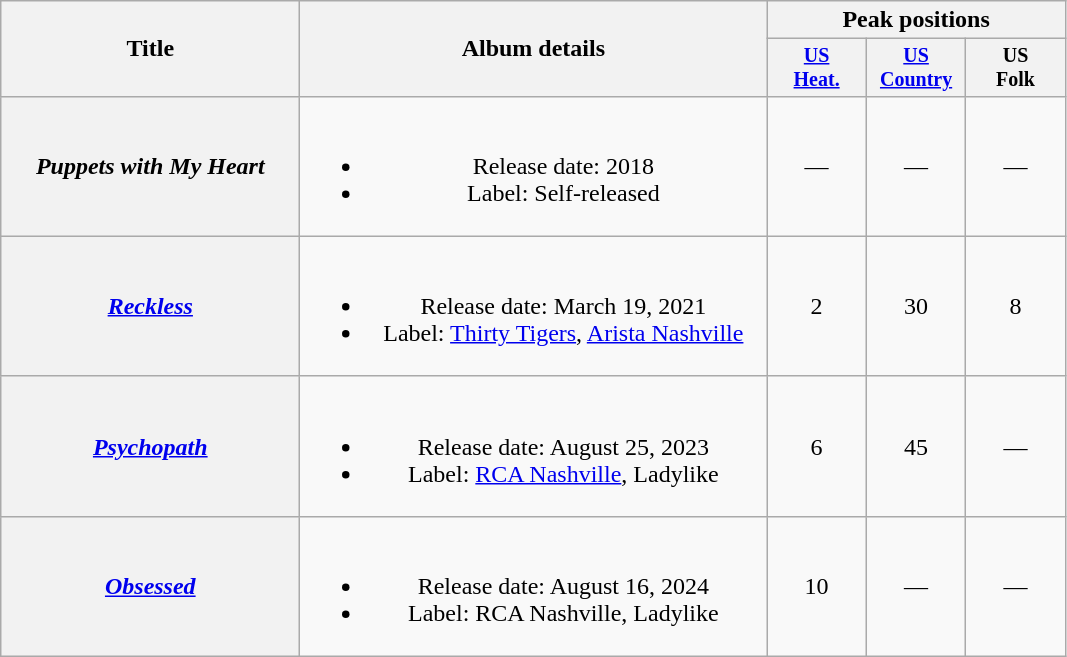<table class="wikitable plainrowheaders" style="text-align:center;">
<tr>
<th scope="col" rowspan="2" style="width:12em;">Title</th>
<th scope="col" rowspan="2" style="width:19em;">Album details</th>
<th scope="col" colspan="3">Peak positions</th>
</tr>
<tr style="font-size:smaller;">
<th scope="col" width="60"><a href='#'>US<br>Heat.</a><br></th>
<th scope="col" width="60"><a href='#'>US<br>Country</a><br></th>
<th scope="col" width="60">US<br>Folk<br></th>
</tr>
<tr>
<th scope="row"><em>Puppets with My Heart</em></th>
<td><br><ul><li>Release date: 2018</li><li>Label: Self-released</li></ul></td>
<td>—</td>
<td>—</td>
<td>—</td>
</tr>
<tr>
<th scope="row"><em><a href='#'>Reckless</a></em></th>
<td><br><ul><li>Release date: March 19, 2021</li><li>Label: <a href='#'>Thirty Tigers</a>, <a href='#'>Arista Nashville</a></li></ul></td>
<td>2</td>
<td>30</td>
<td>8</td>
</tr>
<tr>
<th scope="row"><em><a href='#'>Psychopath</a></em></th>
<td><br><ul><li>Release date: August 25, 2023</li><li>Label: <a href='#'>RCA Nashville</a>, Ladylike</li></ul></td>
<td>6</td>
<td>45</td>
<td>—</td>
</tr>
<tr>
<th scope="row"><em><a href='#'>Obsessed</a></em></th>
<td><br><ul><li>Release date: August 16, 2024</li><li>Label: RCA Nashville, Ladylike</li></ul></td>
<td>10</td>
<td>—</td>
<td>—</td>
</tr>
</table>
